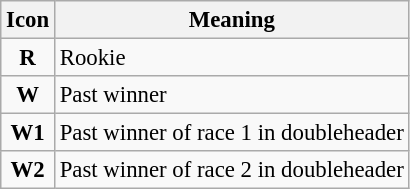<table class="wikitable" style="font-size: 95%;">
<tr>
<th>Icon</th>
<th>Meaning</th>
</tr>
<tr>
<td align="center"><strong><span>R</span></strong></td>
<td>Rookie</td>
</tr>
<tr>
<td align="center"><strong><span>W</span></strong></td>
<td>Past winner</td>
</tr>
<tr>
<td align="center"><strong><span>W1</span></strong></td>
<td>Past winner of race 1 in doubleheader</td>
</tr>
<tr>
<td align="center"><strong><span>W2</span></strong></td>
<td>Past winner of race 2 in doubleheader</td>
</tr>
</table>
